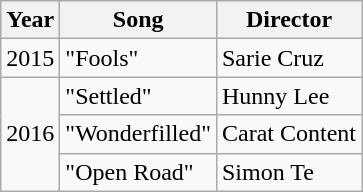<table class="wikitable">
<tr>
<th>Year</th>
<th>Song</th>
<th>Director</th>
</tr>
<tr>
<td>2015</td>
<td>"Fools"</td>
<td>Sarie Cruz</td>
</tr>
<tr>
<td rowspan="3">2016</td>
<td>"Settled"</td>
<td>Hunny Lee</td>
</tr>
<tr>
<td>"Wonderfilled"</td>
<td>Carat Content</td>
</tr>
<tr>
<td>"Open Road"</td>
<td>Simon Te</td>
</tr>
</table>
